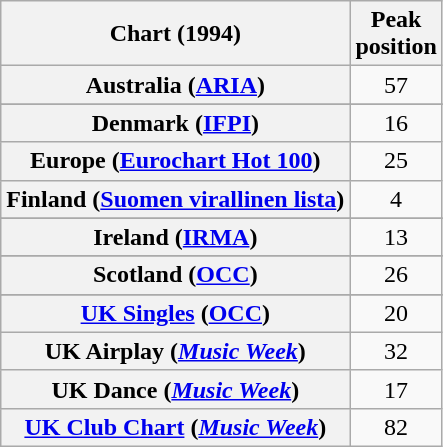<table class="wikitable sortable plainrowheaders" style="text-align:center">
<tr>
<th>Chart (1994)</th>
<th>Peak<br>position</th>
</tr>
<tr>
<th scope="row">Australia (<a href='#'>ARIA</a>)</th>
<td>57</td>
</tr>
<tr>
</tr>
<tr>
</tr>
<tr>
<th scope="row">Denmark (<a href='#'>IFPI</a>)</th>
<td>16</td>
</tr>
<tr>
<th scope="row">Europe (<a href='#'>Eurochart Hot 100</a>)</th>
<td>25</td>
</tr>
<tr>
<th scope="row">Finland (<a href='#'>Suomen virallinen lista</a>)</th>
<td>4</td>
</tr>
<tr>
</tr>
<tr>
</tr>
<tr>
<th scope="row">Ireland (<a href='#'>IRMA</a>)</th>
<td>13</td>
</tr>
<tr>
</tr>
<tr>
</tr>
<tr>
</tr>
<tr>
<th scope="row">Scotland (<a href='#'>OCC</a>)</th>
<td>26</td>
</tr>
<tr>
</tr>
<tr>
<th scope="row"><a href='#'>UK Singles</a> (<a href='#'>OCC</a>)</th>
<td>20</td>
</tr>
<tr>
<th scope="row">UK Airplay (<em><a href='#'>Music Week</a></em>)</th>
<td>32</td>
</tr>
<tr>
<th scope="row">UK Dance (<em><a href='#'>Music Week</a></em>)</th>
<td>17</td>
</tr>
<tr>
<th scope="row"><a href='#'>UK Club Chart</a> (<em><a href='#'>Music Week</a></em>)</th>
<td>82</td>
</tr>
</table>
